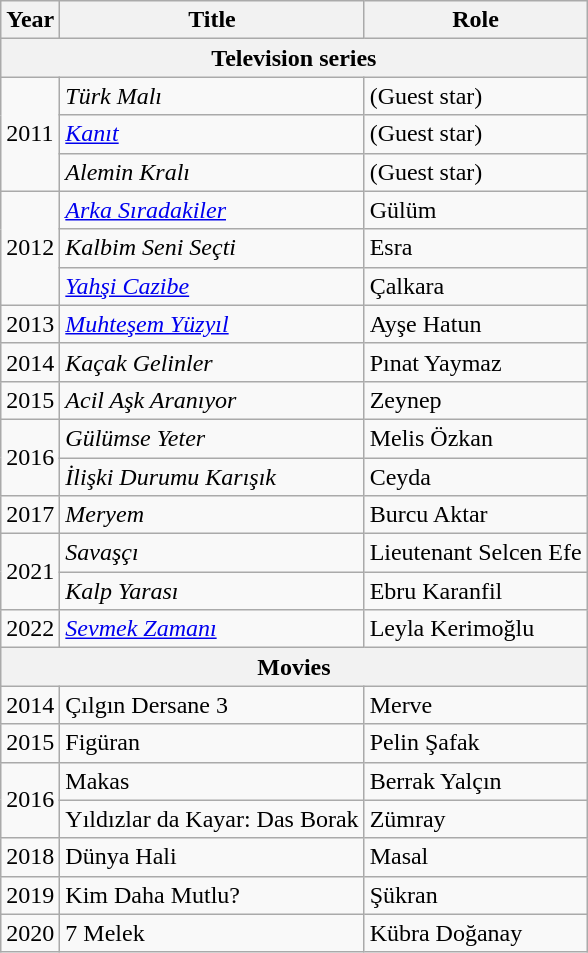<table class=wikitable>
<tr>
<th>Year</th>
<th>Title</th>
<th>Role</th>
</tr>
<tr>
<th colspan=3>Television series</th>
</tr>
<tr>
<td rowspan=3>2011</td>
<td><em>Türk Malı</em></td>
<td>(Guest star)</td>
</tr>
<tr>
<td><em><a href='#'>Kanıt</a></em></td>
<td>(Guest star)</td>
</tr>
<tr>
<td><em>Alemin Kralı</em></td>
<td>(Guest star)</td>
</tr>
<tr>
<td rowspan=3>2012</td>
<td><em><a href='#'>Arka Sıradakiler</a></em></td>
<td>Gülüm</td>
</tr>
<tr>
<td><em>Kalbim Seni Seçti</em></td>
<td>Esra</td>
</tr>
<tr>
<td><em><a href='#'>Yahşi Cazibe</a></em></td>
<td>Çalkara</td>
</tr>
<tr>
<td>2013</td>
<td><em><a href='#'>Muhteşem Yüzyıl</a></em></td>
<td>Ayşe Hatun</td>
</tr>
<tr>
<td>2014</td>
<td><em>Kaçak Gelinler</em></td>
<td>Pınat Yaymaz</td>
</tr>
<tr>
<td>2015</td>
<td><em>Acil Aşk Aranıyor </em></td>
<td>Zeynep</td>
</tr>
<tr>
<td rowspan=2>2016</td>
<td><em>Gülümse Yeter</em></td>
<td>Melis Özkan</td>
</tr>
<tr>
<td><em>İlişki Durumu Karışık</em></td>
<td>Ceyda</td>
</tr>
<tr>
<td>2017</td>
<td><em>Meryem</em></td>
<td>Burcu Aktar</td>
</tr>
<tr>
<td rowspan="2">2021</td>
<td><em>Savaşçı</em></td>
<td>Lieutenant Selcen Efe</td>
</tr>
<tr>
<td><em>Kalp Yarası</em></td>
<td>Ebru Karanfil</td>
</tr>
<tr>
<td>2022</td>
<td><em><a href='#'>Sevmek Zamanı</a></td>
<td>Leyla Kerimoğlu</td>
</tr>
<tr>
<th colspan=3>Movies</th>
</tr>
<tr>
<td>2014</td>
<td></em>Çılgın Dersane 3<em></td>
<td>Merve</td>
</tr>
<tr>
<td>2015</td>
<td></em>Figüran<em></td>
<td>Pelin Şafak</td>
</tr>
<tr>
<td rowspan=2>2016</td>
<td></em>Makas<em></td>
<td>Berrak Yalçın</td>
</tr>
<tr>
<td></em>Yıldızlar da Kayar: Das Borak<em></td>
<td>Zümray</td>
</tr>
<tr>
<td>2018</td>
<td></em>Dünya Hali<em></td>
<td>Masal</td>
</tr>
<tr>
<td>2019</td>
<td></em>Kim Daha Mutlu?<em></td>
<td>Şükran</td>
</tr>
<tr>
<td>2020</td>
<td></em>7 Melek<em></td>
<td>Kübra Doğanay</td>
</tr>
</table>
